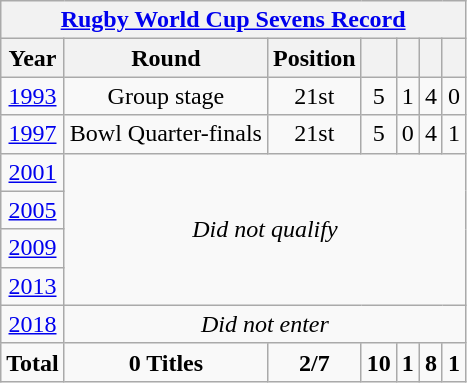<table class="wikitable" style="text-align: center;">
<tr>
<th colspan=10><a href='#'>Rugby World Cup Sevens Record</a></th>
</tr>
<tr>
<th>Year</th>
<th>Round</th>
<th>Position</th>
<th></th>
<th></th>
<th></th>
<th></th>
</tr>
<tr>
<td> <a href='#'>1993</a></td>
<td>Group stage</td>
<td>21st</td>
<td>5</td>
<td>1</td>
<td>4</td>
<td>0</td>
</tr>
<tr>
<td> <a href='#'>1997</a></td>
<td>Bowl Quarter-finals</td>
<td>21st</td>
<td>5</td>
<td>0</td>
<td>4</td>
<td>1</td>
</tr>
<tr>
<td> <a href='#'>2001</a></td>
<td rowspan=4 colspan=6><em>Did not qualify</em></td>
</tr>
<tr>
<td> <a href='#'>2005</a></td>
</tr>
<tr>
<td> <a href='#'>2009</a></td>
</tr>
<tr>
<td> <a href='#'>2013</a></td>
</tr>
<tr>
<td> <a href='#'>2018</a></td>
<td colspan="6"><em>Did not enter</em></td>
</tr>
<tr>
<td colspan=1><strong>Total</strong></td>
<td><strong>0 Titles</strong></td>
<td><strong>2/7</strong></td>
<td><strong>10</strong></td>
<td><strong>1</strong></td>
<td><strong>8</strong></td>
<td><strong>1</strong></td>
</tr>
</table>
